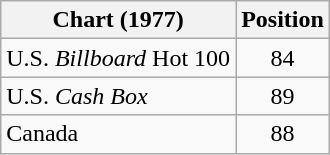<table class="wikitable sortable">
<tr>
<th align="left">Chart (1977)</th>
<th style="text-align:center;">Position</th>
</tr>
<tr>
<td>U.S. <em>Billboard</em> Hot 100 </td>
<td style="text-align:center;">84</td>
</tr>
<tr>
<td>U.S. <em>Cash Box</em> </td>
<td style="text-align:center;">89</td>
</tr>
<tr>
<td>Canada </td>
<td style="text-align:center;">88</td>
</tr>
</table>
